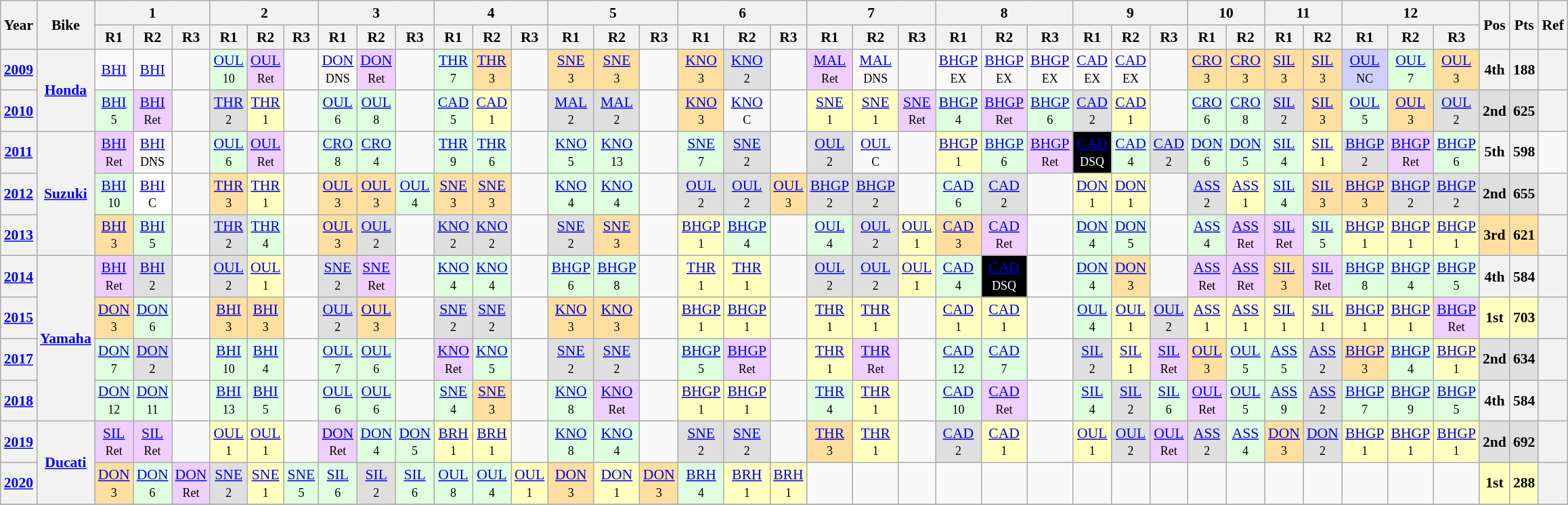<table class="wikitable" style="text-align:center; font-size:90%">
<tr>
<th valign="middle" rowspan=2>Year</th>
<th valign="middle" rowspan=2>Bike</th>
<th colspan="3">1</th>
<th colspan="3">2</th>
<th colspan=3>3</th>
<th colspan="3">4</th>
<th colspan="3">5</th>
<th colspan=3>6</th>
<th colspan=3>7</th>
<th colspan=3>8</th>
<th colspan=3>9</th>
<th colspan=2>10</th>
<th colspan=2>11</th>
<th colspan=3>12</th>
<th rowspan=2>Pos</th>
<th rowspan=2>Pts</th>
<th rowspan=2>Ref</th>
</tr>
<tr>
<th>R1</th>
<th>R2</th>
<th>R3</th>
<th>R1</th>
<th>R2</th>
<th>R3</th>
<th>R1</th>
<th>R2</th>
<th>R3</th>
<th>R1</th>
<th>R2</th>
<th>R3</th>
<th>R1</th>
<th>R2</th>
<th>R3</th>
<th>R1</th>
<th>R2</th>
<th>R3</th>
<th>R1</th>
<th>R2</th>
<th>R3</th>
<th>R1</th>
<th>R2</th>
<th>R3</th>
<th>R1</th>
<th>R2</th>
<th>R3</th>
<th>R1</th>
<th>R2</th>
<th>R1</th>
<th>R2</th>
<th>R1</th>
<th>R2</th>
<th>R3</th>
</tr>
<tr>
<th><a href='#'>2009</a></th>
<th rowspan=2><a href='#'>Honda</a></th>
<td><a href='#'>BHI</a><br><small></small></td>
<td><a href='#'>BHI</a><br><small></small></td>
<td></td>
<td style="background:#DFFFDF;"><a href='#'>OUL</a><br><small>10</small></td>
<td style="background:#EFCFFF;"><a href='#'>OUL</a><br><small>Ret</small></td>
<td></td>
<td><a href='#'>DON</a><br><small>DNS</small></td>
<td style="background:#EFCFFF;"><a href='#'>DON</a><br><small>Ret</small></td>
<td></td>
<td style="background:#DFFFDF;"><a href='#'>THR</a><br><small>7</small></td>
<td style="background:#FFDF9F;"><a href='#'>THR</a><br><small>3</small></td>
<td></td>
<td style="background:#FFDF9F;"><a href='#'>SNE</a><br><small>3</small></td>
<td style="background:#FFDF9F;"><a href='#'>SNE</a><br><small>3</small></td>
<td></td>
<td style="background:#FFDF9F;"><a href='#'>KNO</a><br><small>3</small></td>
<td style="background:#DFDFDF;"><a href='#'>KNO</a><br><small>2</small></td>
<td></td>
<td style="background:#EFCFFF;"><a href='#'>MAL</a><br><small>Ret</small></td>
<td><a href='#'>MAL</a><br><small>DNS</small></td>
<td></td>
<td><a href='#'>BHGP</a><br><small>EX</small></td>
<td><a href='#'>BHGP</a><br><small>EX</small></td>
<td><a href='#'>BHGP</a><br><small>EX</small></td>
<td><a href='#'>CAD</a><br><small>EX</small></td>
<td><a href='#'>CAD</a><br><small>EX</small></td>
<td></td>
<td style="background:#FFDF9F;"><a href='#'>CRO</a><br><small>3</small></td>
<td style="background:#FFDF9F;"><a href='#'>CRO</a><br><small>3</small></td>
<td style="background:#FFDF9F;"><a href='#'>SIL</a><br><small>3</small></td>
<td style="background:#FFDF9F;"><a href='#'>SIL</a><br><small>3</small></td>
<td style="background:#CFCFFF;"><a href='#'>OUL</a><br><small>NC</small></td>
<td style="background:#DFFFDF;"><a href='#'>OUL</a><br><small>7</small></td>
<td style="background:#FFDF9F;"><a href='#'>OUL</a><br><small>3</small></td>
<th>4th</th>
<th>188</th>
<th></th>
</tr>
<tr>
<th><a href='#'>2010</a></th>
<td style="background:#DFFFDF;"><a href='#'>BHI</a><br><small>5</small></td>
<td style="background:#EFCFFF;"><a href='#'>BHI</a><br><small>Ret</small></td>
<td></td>
<td style="background:#DFDFDF;"><a href='#'>THR</a><br><small>2</small></td>
<td style="background:#FFFFBF;"><a href='#'>THR</a><br><small>1</small></td>
<td></td>
<td style="background:#DFFFDF;"><a href='#'>OUL</a><br><small>6</small></td>
<td style="background:#DFFFDF;"><a href='#'>OUL</a><br><small>8</small></td>
<td></td>
<td style="background:#DFFFDF;"><a href='#'>CAD</a><br><small>5</small></td>
<td style="background:#FFFFBF;"><a href='#'>CAD</a><br><small>1</small></td>
<td></td>
<td style="background:#DFDFDF;"><a href='#'>MAL</a><br><small>2</small></td>
<td style="background:#DFDFDF;"><a href='#'>MAL</a><br><small>2</small></td>
<td></td>
<td style="background:#FFDF9F;"><a href='#'>KNO</a><br><small>3</small></td>
<td><a href='#'>KNO</a><br><small>C</small></td>
<td></td>
<td style="background:#FFFFBF;"><a href='#'>SNE</a><br><small>1</small></td>
<td style="background:#FFFFBF;"><a href='#'>SNE</a><br><small>1</small></td>
<td style="background:#EFCFFF;"><a href='#'>SNE</a><br><small>Ret</small></td>
<td style="background:#DFFFDF;"><a href='#'>BHGP</a><br><small>4</small></td>
<td style="background:#EFCFFF;"><a href='#'>BHGP</a><br><small>Ret</small></td>
<td style="background:#DFFFDF;"><a href='#'>BHGP</a><br><small>6</small></td>
<td style="background:#DFDFDF;"><a href='#'>CAD</a><br><small>2</small></td>
<td style="background:#FFFFBF;"><a href='#'>CAD</a><br><small>1</small></td>
<td></td>
<td style="background:#DFFFDF;"><a href='#'>CRO</a><br><small>6</small></td>
<td style="background:#DFFFDF;"><a href='#'>CRO</a><br><small>8</small></td>
<td style="background:#DFDFDF;"><a href='#'>SIL</a><br><small>2</small></td>
<td style="background:#FFDF9F;"><a href='#'>SIL</a><br><small>3</small></td>
<td style="background:#DFFFDF;"><a href='#'>OUL</a><br><small>5</small></td>
<td style="background:#FFDF9F;"><a href='#'>OUL</a><br><small>3</small></td>
<td style="background:#DFDFDF;"><a href='#'>OUL</a><br><small>2</small></td>
<td style="background:#dfdfdf;"><strong>2nd</strong></td>
<td style="background:#dfdfdf;"><strong>625</strong></td>
<th></th>
</tr>
<tr>
<th><a href='#'>2011</a></th>
<th rowspan=3><a href='#'>Suzuki</a></th>
<td style="background:#EFCFFF;"><a href='#'>BHI</a><br><small>Ret</small></td>
<td><a href='#'>BHI</a><br><small>DNS</small></td>
<td></td>
<td style="background:#DFFFDF;"><a href='#'>OUL</a><br><small>6</small></td>
<td style="background:#EFCFFF;"><a href='#'>OUL</a><br><small>Ret</small></td>
<td></td>
<td style="background:#DFFFDF;"><a href='#'>CRO</a><br><small>8</small></td>
<td style="background:#DFFFDF;"><a href='#'>CRO</a><br><small>4</small></td>
<td></td>
<td style="background:#DFFFDF;"><a href='#'>THR</a><br><small>9</small></td>
<td style="background:#DFFFDF;"><a href='#'>THR</a><br><small>6</small></td>
<td></td>
<td style="background:#DFFFDF;"><a href='#'>KNO</a><br><small>5</small></td>
<td style="background:#DFFFDF;"><a href='#'>KNO</a><br><small>13</small></td>
<td></td>
<td style="background:#DFFFDF;"><a href='#'>SNE</a><br><small>7</small></td>
<td style="background:#dfdfdf;"><a href='#'>SNE</a><br><small>2</small></td>
<td></td>
<td style="background:#dfdfdf;"><a href='#'>OUL</a><br><small>2</small></td>
<td><a href='#'>OUL</a><br><small>C</small></td>
<td></td>
<td style="background:#FFFFBF;"><a href='#'>BHGP</a><br><small>1</small></td>
<td style="background:#DFFFDF;"><a href='#'>BHGP</a><br><small>6</small></td>
<td style="background:#EFCFFF;"><a href='#'>BHGP</a><br><small>Ret</small></td>
<td style="background:black; color:white;"><a href='#'>CAD</a><br><small>DSQ</small></td>
<td style="background:#DFFFDF;"><a href='#'>CAD</a><br><small>4</small></td>
<td style="background:#dfdfdf;"><a href='#'>CAD</a><br><small>2</small></td>
<td style="background:#DFFFDF;"><a href='#'>DON</a><br><small>6</small></td>
<td style="background:#DFFFDF;"><a href='#'>DON</a><br><small>5</small></td>
<td style="background:#DFFFDF;"><a href='#'>SIL</a><br><small>4</small></td>
<td style="background:#FFFFBF;"><a href='#'>SIL</a><br><small>1</small></td>
<td style="background:#dfdfdf;"><a href='#'>BHGP</a><br><small>2</small></td>
<td style="background:#EFCFFF;"><a href='#'>BHGP</a><br><small>Ret</small></td>
<td style="background:#DFFFDF;"><a href='#'>BHGP</a><br><small>6</small></td>
<th><strong>5th</strong></th>
<th><strong>598</strong></th>
<td></td>
</tr>
<tr>
<th><a href='#'>2012</a></th>
<td style="background:#DFFFDF;"><a href='#'>BHI</a><br><small>10</small></td>
<td style="background:#ffffff;"><a href='#'>BHI</a><br><small>C</small></td>
<td></td>
<td style="background:#FFDF9F;"><a href='#'>THR</a><br><small>3</small></td>
<td style="background:#FFFFBF;"><a href='#'>THR</a><br><small>1</small></td>
<td></td>
<td style="background:#FFDF9F;"><a href='#'>OUL</a><br><small>3</small></td>
<td style="background:#FFDF9F;"><a href='#'>OUL</a><br><small>3</small></td>
<td style="background:#DFFFDF;"><a href='#'>OUL</a><br><small>4</small></td>
<td style="background:#FFDF9F;"><a href='#'>SNE</a><br><small>3</small></td>
<td style="background:#FFDF9F;"><a href='#'>SNE</a><br><small>3</small></td>
<td></td>
<td style="background:#DFFFDF;"><a href='#'>KNO</a><br><small>4</small></td>
<td style="background:#DFFFDF;"><a href='#'>KNO</a><br><small>4</small></td>
<td></td>
<td style="background:#DFDFDF;"><a href='#'>OUL</a><br><small>2</small></td>
<td style="background:#DFDFDF;"><a href='#'>OUL</a><br><small>2</small></td>
<td style="background:#FFDF9F;"><a href='#'>OUL</a><br><small>3</small></td>
<td style="background:#DFDFDF;"><a href='#'>BHGP</a><br><small>2</small></td>
<td style="background:#DFDFDF;"><a href='#'>BHGP</a><br><small>2</small></td>
<td></td>
<td style="background:#DFFFDF;"><a href='#'>CAD</a><br><small>6</small></td>
<td style="background:#DFDFDF;"><a href='#'>CAD</a><br><small>2</small></td>
<td></td>
<td style="background:#FFFFBF;"><a href='#'>DON</a><br><small>1</small></td>
<td style="background:#FFFFBF;"><a href='#'>DON</a><br><small>1</small></td>
<td></td>
<td style="background:#DFDFDF;"><a href='#'>ASS</a><br><small>2</small></td>
<td style="background:#FFFFBF;"><a href='#'>ASS</a><br><small>1</small></td>
<td style="background:#DFFFDF;"><a href='#'>SIL</a><br><small>4</small></td>
<td style="background:#FFDF9F;"><a href='#'>SIL</a><br><small>3</small></td>
<td style="background:#FFDF9F;"><a href='#'>BHGP</a><br><small>3</small></td>
<td style="background:#DFDFDF;"><a href='#'>BHGP</a><br><small>2</small></td>
<td style="background:#DFDFDF;"><a href='#'>BHGP</a><br><small>2</small></td>
<td style="background:#DFDFDF;"><strong>2nd</strong></td>
<td style="background:#DFDFDF;"><strong>655</strong></td>
<th></th>
</tr>
<tr>
<th><a href='#'>2013</a></th>
<td style="background:#FFDF9F;"><a href='#'>BHI</a><br><small>3</small></td>
<td style="background:#DFFFDF;"><a href='#'>BHI</a><br><small>5</small></td>
<td></td>
<td style="background:#DFDFDF;"><a href='#'>THR</a><br><small>2</small></td>
<td style="background:#DFFFDF;"><a href='#'>THR</a><br><small>4</small></td>
<td></td>
<td style="background:#FFDF9F;"><a href='#'>OUL</a><br><small>3</small></td>
<td style="background:#DFDFDF;"><a href='#'>OUL</a><br><small>2</small></td>
<td></td>
<td style="background:#DFDFDF;"><a href='#'>KNO</a><br><small>2</small></td>
<td style="background:#DFDFDF;"><a href='#'>KNO</a><br><small>2</small></td>
<td></td>
<td style="background:#DFDFDF;"><a href='#'>SNE</a><br><small>2</small></td>
<td style="background:#FFDF9F;"><a href='#'>SNE</a><br><small>3</small></td>
<td></td>
<td style="background:#FFFFBF;"><a href='#'>BHGP</a><br><small>1</small></td>
<td style="background:#DFFFDF;"><a href='#'>BHGP</a><br><small>4</small></td>
<td></td>
<td style="background:#DFFFDF;"><a href='#'>OUL</a><br><small>4</small></td>
<td style="background:#DFDFDF;"><a href='#'>OUL</a><br><small>2</small></td>
<td style="background:#FFFFBF;"><a href='#'>OUL</a><br><small>1</small></td>
<td style="background:#FFDF9F;"><a href='#'>CAD</a><br><small>3</small></td>
<td style="background:#EFCFFF;"><a href='#'>CAD</a><br><small>Ret</small></td>
<td></td>
<td style="background:#DFFFDF;"><a href='#'>DON</a><br><small>4</small></td>
<td style="background:#DFFFDF;"><a href='#'>DON</a><br><small>5</small></td>
<td></td>
<td style="background:#DFFFDF;"><a href='#'>ASS</a><br><small>4</small></td>
<td style="background:#EFCFFF;"><a href='#'>ASS</a><br><small>Ret</small></td>
<td style="background:#EFCFFF;"><a href='#'>SIL</a><br><small>Ret</small></td>
<td style="background:#DFFFDF;"><a href='#'>SIL</a><br><small>5</small></td>
<td style="background:#FFFFBF;"><a href='#'>BHGP</a><br><small>1</small></td>
<td style="background:#FFFFBF;"><a href='#'>BHGP</a><br><small>1</small></td>
<td style="background:#FFFFBF;"><a href='#'>BHGP</a><br><small>1</small></td>
<td style="background:#FFDF9F;"><strong>3rd</strong></td>
<td style="background:#FFDF9F;"><strong>621</strong></td>
<th></th>
</tr>
<tr>
<th><a href='#'>2014</a></th>
<th rowspan="4"><a href='#'>Yamaha</a></th>
<td style="background:#EFCFFF;"><a href='#'>BHI</a><br><small>Ret</small></td>
<td style="background:#DFDFDF;"><a href='#'>BHI</a><br><small>2</small></td>
<td></td>
<td style="background:#DFDFDF;"><a href='#'>OUL</a><br><small>2</small></td>
<td style="background:#FFFFBF;"><a href='#'>OUL</a><br><small>1</small></td>
<td></td>
<td style="background:#DFDFDF;"><a href='#'>SNE</a><br><small>2</small></td>
<td style="background:#EFCFFF;"><a href='#'>SNE</a><br><small>Ret</small></td>
<td></td>
<td style="background:#DFFFDF;"><a href='#'>KNO</a><br><small>4</small></td>
<td style="background:#DFFFDF;"><a href='#'>KNO</a><br><small>4</small></td>
<td></td>
<td style="background:#DFFFDF;"><a href='#'>BHGP</a><br><small>6</small></td>
<td style="background:#DFFFDF;"><a href='#'>BHGP</a><br><small>8</small></td>
<td></td>
<td style="background:#FFFFBF;"><a href='#'>THR</a><br><small>1</small></td>
<td style="background:#FFFFBF;"><a href='#'>THR</a><br><small>1</small></td>
<td></td>
<td style="background:#DFDFDF;"><a href='#'>OUL</a><br><small>2</small></td>
<td style="background:#DFDFDF;"><a href='#'>OUL</a><br><small>2</small></td>
<td style="background:#FFFFBF;"><a href='#'>OUL</a><br><small>1</small></td>
<td style="background:#DFFFDF;"><a href='#'>CAD</a><br><small>4</small></td>
<td style="background:black; color:white;"><a href='#'>CAD</a><br><small>DSQ</small></td>
<td></td>
<td style="background:#DFFFDF;"><a href='#'>DON</a><br><small>4</small></td>
<td style="background:#FFDF9F;"><a href='#'>DON</a><br><small>3</small></td>
<td></td>
<td style="background:#EFCFFF;"><a href='#'>ASS</a><br><small>Ret</small></td>
<td style="background:#EFCFFF;"><a href='#'>ASS</a><br><small>Ret</small></td>
<td style="background:#FFDF9F;"><a href='#'>SIL</a><br><small>3</small></td>
<td style="background:#EFCFFF;"><a href='#'>SIL</a><br><small>Ret</small></td>
<td style="background:#DFFFDF;"><a href='#'>BHGP</a><br><small>8</small></td>
<td style="background:#DFFFDF;"><a href='#'>BHGP</a><br><small>4</small></td>
<td style="background:#DFFFDF;"><a href='#'>BHGP</a><br><small>5</small></td>
<th><strong>4th</strong></th>
<th><strong>584</strong></th>
<th></th>
</tr>
<tr>
<th><a href='#'>2015</a></th>
<td style="background:#FFDF9F;"><a href='#'>DON</a><br><small>3</small></td>
<td style="background:#DFFFDF;"><a href='#'>DON</a><br><small>6</small></td>
<td></td>
<td style="background:#FFDF9F;"><a href='#'>BHI</a><br><small>3</small></td>
<td style="background:#FFDF9F;"><a href='#'>BHI</a><br><small>3</small></td>
<td></td>
<td style="background:#DFDFDF;"><a href='#'>OUL</a><br><small>2</small></td>
<td style="background:#FFDF9F;"><a href='#'>OUL</a><br><small>3</small></td>
<td></td>
<td style="background:#DFDFDF;"><a href='#'>SNE</a><br><small>2</small></td>
<td style="background:#DFDFDF;"><a href='#'>SNE</a><br><small>2</small></td>
<td></td>
<td style="background:#FFDF9F;"><a href='#'>KNO</a><br><small>3</small></td>
<td style="background:#FFDF9F;"><a href='#'>KNO</a><br><small>3</small></td>
<td></td>
<td style="background:#FFFFBF;"><a href='#'>BHGP</a><br><small>1</small></td>
<td style="background:#FFFFBF;"><a href='#'>BHGP</a><br><small>1</small></td>
<td></td>
<td style="background:#FFFFBF;"><a href='#'>THR</a><br><small>1</small></td>
<td style="background:#FFFFBF;"><a href='#'>THR</a><br><small>1</small></td>
<td></td>
<td style="background:#FFFFBF;"><a href='#'>CAD</a><br><small>1</small></td>
<td style="background:#FFFFBF;"><a href='#'>CAD</a><br><small>1</small></td>
<td></td>
<td style="background:#DFFFDF;"><a href='#'>OUL</a><br><small>4</small></td>
<td style="background:#FFFFBF;"><a href='#'>OUL</a><br><small>1</small></td>
<td style="background:#DFDFDF;"><a href='#'>OUL</a><br><small>2</small></td>
<td style="background:#FFFFBF;"><a href='#'>ASS</a><br><small>1</small></td>
<td style="background:#FFFFBF;"><a href='#'>ASS</a><br><small>1</small></td>
<td style="background:#FFFFBF;"><a href='#'>SIL</a><br><small>1</small></td>
<td style="background:#FFFFBF;"><a href='#'>SIL</a><br><small>1</small></td>
<td style="background:#FFFFBF;"><a href='#'>BHGP</a><br><small>1</small></td>
<td style="background:#FFFFBF;"><a href='#'>BHGP</a><br><small>1</small></td>
<td style="background:#EFCFFF;"><a href='#'>BHGP</a><br><small>Ret</small></td>
<td style="background:#FFFFBF;"><strong>1st</strong></td>
<td style="background:#FFFFBF;"><strong>703</strong></td>
<th></th>
</tr>
<tr>
<th><a href='#'>2017</a></th>
<td style="background:#DFFFDF;"><a href='#'>DON</a><br><small>7</small></td>
<td style="background:#DFDFDF;"><a href='#'>DON</a><br><small>2</small></td>
<td></td>
<td style="background:#DFFFDF;"><a href='#'>BHI</a><br><small>10</small></td>
<td style="background:#DFFFDF;"><a href='#'>BHI</a><br><small>4</small></td>
<td></td>
<td style="background:#DFFFDF;"><a href='#'>OUL</a><br><small>7</small></td>
<td style="background:#DFFFDF;"><a href='#'>OUL</a><br><small>6</small></td>
<td></td>
<td style="background:#EFCFFF;"><a href='#'>KNO</a><br><small>Ret</small></td>
<td style="background:#DFFFDF;"><a href='#'>KNO</a><br><small>5</small></td>
<td></td>
<td style="background:#DFDFDF;"><a href='#'>SNE</a><br><small>2</small></td>
<td style="background:#DFDFDF;"><a href='#'>SNE</a><br><small>2</small></td>
<td></td>
<td style="background:#DFFFDF;"><a href='#'>BHGP</a><br><small>5</small></td>
<td style="background:#EFCFFF;"><a href='#'>BHGP</a><br><small>Ret</small></td>
<td></td>
<td style="background:#FFFFBF;"><a href='#'>THR</a><br><small>1</small></td>
<td style="background:#EFCFFF;"><a href='#'>THR</a><br><small>Ret</small></td>
<td></td>
<td style="background:#DFFFDF;"><a href='#'>CAD</a><br><small>12</small></td>
<td style="background:#DFFFDF;"><a href='#'>CAD</a><br><small>7</small></td>
<td></td>
<td style="background:#DFDFDF;"><a href='#'>SIL</a><br><small>2</small></td>
<td style="background:#FFFFBF;"><a href='#'>SIL</a><br><small>1</small></td>
<td style="background:#EFCFFF;"><a href='#'>SIL</a><br><small>Ret</small></td>
<td style="background:#FFDF9F;"><a href='#'>OUL</a><br><small>3</small></td>
<td style="background:#DFFFDF;"><a href='#'>OUL</a><br><small>5</small></td>
<td style="background:#DFFFDF;"><a href='#'>ASS</a><br><small>5</small></td>
<td style="background:#DFDFDF;"><a href='#'>ASS</a><br><small>2</small></td>
<td style="background:#FFDF9F;"><a href='#'>BHGP</a><br><small>3</small></td>
<td style="background:#DFFFDF;"><a href='#'>BHGP</a><br><small>4</small></td>
<td style="background:#FFFFBF;"><a href='#'>BHGP</a><br><small>1</small></td>
<td style="background:#DFDFDF;"><strong>2nd</strong></td>
<td style="background:#DFDFDF;"><strong>634</strong></td>
<th></th>
</tr>
<tr>
<th><a href='#'>2018</a></th>
<td style="background:#DFFFDF;"><a href='#'>DON</a><br><small>12</small></td>
<td style="background:#DFFFDF;"><a href='#'>DON</a><br><small>11</small></td>
<td></td>
<td style="background:#DFFFDF;"><a href='#'>BHI</a><br><small>13</small></td>
<td style="background:#DFFFDF;"><a href='#'>BHI</a><br><small>5</small></td>
<td></td>
<td style="background:#DFFFDF;"><a href='#'>OUL</a><br><small>6</small></td>
<td style="background:#DFFFDF;"><a href='#'>OUL</a><br><small>6</small></td>
<td></td>
<td style="background:#DFFFDF;"><a href='#'>SNE</a><br><small>4</small></td>
<td style="background:#FFDF9F;"><a href='#'>SNE</a><br><small>3</small></td>
<td></td>
<td style="background:#DFFFDF;"><a href='#'>KNO</a><br><small>8</small></td>
<td style="background:#EFCFFF;"><a href='#'>KNO</a><br><small>Ret</small></td>
<td></td>
<td style="background:#FFFFBF;"><a href='#'>BHGP</a><br><small>1</small></td>
<td style="background:#FFFFBF;"><a href='#'>BHGP</a><br><small>1</small></td>
<td></td>
<td style="background:#DFFFDF;"><a href='#'>THR</a><br><small>4</small></td>
<td style="background:#FFFFBF;"><a href='#'>THR</a><br><small>1</small></td>
<td></td>
<td style="background:#DFFFDF;"><a href='#'>CAD</a><br><small>10</small></td>
<td style="background:#EFCFFF;"><a href='#'>CAD</a><br><small>Ret</small></td>
<td></td>
<td style="background:#DFFFDF;"><a href='#'>SIL</a><br><small>4</small></td>
<td style="background:#DFDFDF;"><a href='#'>SIL</a><br><small>2</small></td>
<td style="background:#DFFFDF;"><a href='#'>SIL</a><br><small>6</small></td>
<td style="background:#EFCFFF;"><a href='#'>OUL</a><br><small>Ret</small></td>
<td style="background:#DFFFDF;"><a href='#'>OUL</a><br><small>5</small></td>
<td style="background:#DFFFDF;"><a href='#'>ASS</a><br><small>9</small></td>
<td style="background:#DFDFDF;"><a href='#'>ASS</a><br><small>2</small></td>
<td style="background:#DFFFDF;"><a href='#'>BHGP</a><br><small>7</small></td>
<td style="background:#DFFFDF;"><a href='#'>BHGP</a><br><small>9</small></td>
<td style="background:#DFFFDF;"><a href='#'>BHGP</a><br><small>5</small></td>
<th><strong>4th</strong></th>
<th><strong>584</strong></th>
<th></th>
</tr>
<tr>
<th><a href='#'>2019</a></th>
<th rowspan="2"><a href='#'>Ducati</a></th>
<td style="background:#EFCFFF;"><a href='#'>SIL</a><br><small>Ret</small></td>
<td style="background:#EFCFFF;"><a href='#'>SIL</a><br><small>Ret</small></td>
<td></td>
<td style="background:#FFFFBF;"><a href='#'>OUL</a><br><small>1</small></td>
<td style="background:#FFFFBF;"><a href='#'>OUL</a><br><small>1</small></td>
<td></td>
<td style="background:#EFCFFF;"><a href='#'>DON</a><br><small>Ret</small></td>
<td style="background:#DFFFDF;"><a href='#'>DON</a><br><small>4</small></td>
<td style="background:#DFFFDF;"><a href='#'>DON</a><br><small>5</small></td>
<td style="background:#FFFFBF;"><a href='#'>BRH</a><br><small>1</small></td>
<td style="background:#FFFFBF;"><a href='#'>BRH</a><br><small>1</small></td>
<td></td>
<td style="background:#DFFFDF;"><a href='#'>KNO</a><br><small>8</small></td>
<td style="background:#DFFFDF;"><a href='#'>KNO</a><br><small>4</small></td>
<td></td>
<td style="background:#DFDFDF;"><a href='#'>SNE</a><br><small>2</small></td>
<td style="background:#DFDFDF;"><a href='#'>SNE</a><br><small>2</small></td>
<td></td>
<td style="background:#FFDF9F;"><a href='#'>THR</a><br><small>3</small></td>
<td style="background:#FFFFBF;"><a href='#'>THR</a><br><small>1</small></td>
<td></td>
<td style="background:#DFDFDF;"><a href='#'>CAD</a><br><small>2</small></td>
<td style="background:#FFFFBF;"><a href='#'>CAD</a><br><small>1</small></td>
<td></td>
<td style="background:#FFFFBF;"><a href='#'>OUL</a><br><small>1</small></td>
<td style="background:#DFDFDF;"><a href='#'>OUL</a><br><small>2</small></td>
<td style="background:#EFCFFF;"><a href='#'>OUL</a><br><small>Ret</small></td>
<td style="background:#DFDFDF;"><a href='#'>ASS</a><br><small>2</small></td>
<td style="background:#DFFFDF;"><a href='#'>ASS</a><br><small>4</small></td>
<td style="background:#FFDF9F;"><a href='#'>DON</a><br><small>3</small></td>
<td style="background:#DFDFDF;"><a href='#'>DON</a><br><small>2</small></td>
<td style="background:#FFFFBF;"><a href='#'>BHGP</a><br><small>1</small></td>
<td style="background:#FFFFBF;"><a href='#'>BHGP</a><br><small>1</small></td>
<td style="background:#FFFFBF;"><a href='#'>BHGP</a><br><small>1</small></td>
<td style="background:#DFDFDF;"><strong>2nd</strong></td>
<td style="background:#dfdfdf;"><strong>692</strong></td>
<th></th>
</tr>
<tr>
<th><a href='#'>2020</a></th>
<td style="background:#ffdf9f;"><a href='#'>DON</a><br><small>3</small></td>
<td style="background:#dfffdf;"><a href='#'>DON</a><br><small>6</small></td>
<td style="background:#efcfff;"><a href='#'>DON</a><br><small>Ret</small></td>
<td style="background:#dfdfdf;"><a href='#'>SNE</a><br><small>2</small></td>
<td style="background:#ffffbf;"><a href='#'>SNE</a><br><small>1</small></td>
<td style="background:#dfffdf;"><a href='#'>SNE</a><br><small>5</small></td>
<td style="background:#dfffdf;"><a href='#'>SIL</a><br><small>6</small></td>
<td style="background:#dfdfdf;"><a href='#'>SIL</a><br><small>2</small></td>
<td style="background:#dfffdf;"><a href='#'>SIL</a><br><small>6</small></td>
<td style="background:#dfffdf;"><a href='#'>OUL</a><br><small>8</small></td>
<td style="background:#dfffdf;"><a href='#'>OUL</a><br><small>4</small></td>
<td style="background:#ffffbf;"><a href='#'>OUL</a><br><small>1</small></td>
<td style="background:#ffdf9f;"><a href='#'>DON</a><br><small>3</small></td>
<td style="background:#ffffbf;"><a href='#'>DON</a><br><small>1</small></td>
<td style="background:#ffdf9f;"><a href='#'>DON</a><br><small>3</small></td>
<td style="background:#dfffdf;"><a href='#'>BRH</a><br><small>4</small></td>
<td style="background:#ffffbf;"><a href='#'>BRH</a><br><small>1</small></td>
<td style="background:#ffffbf;"><a href='#'>BRH</a><br><small>1</small></td>
<td></td>
<td></td>
<td></td>
<td></td>
<td></td>
<td></td>
<td></td>
<td></td>
<td></td>
<td></td>
<td></td>
<td></td>
<td></td>
<td></td>
<td></td>
<td></td>
<td style="background:#ffffbf;"><strong>1st</strong></td>
<td style="background:#ffffbf;"><strong>288</strong></td>
<th></th>
</tr>
<tr>
</tr>
</table>
